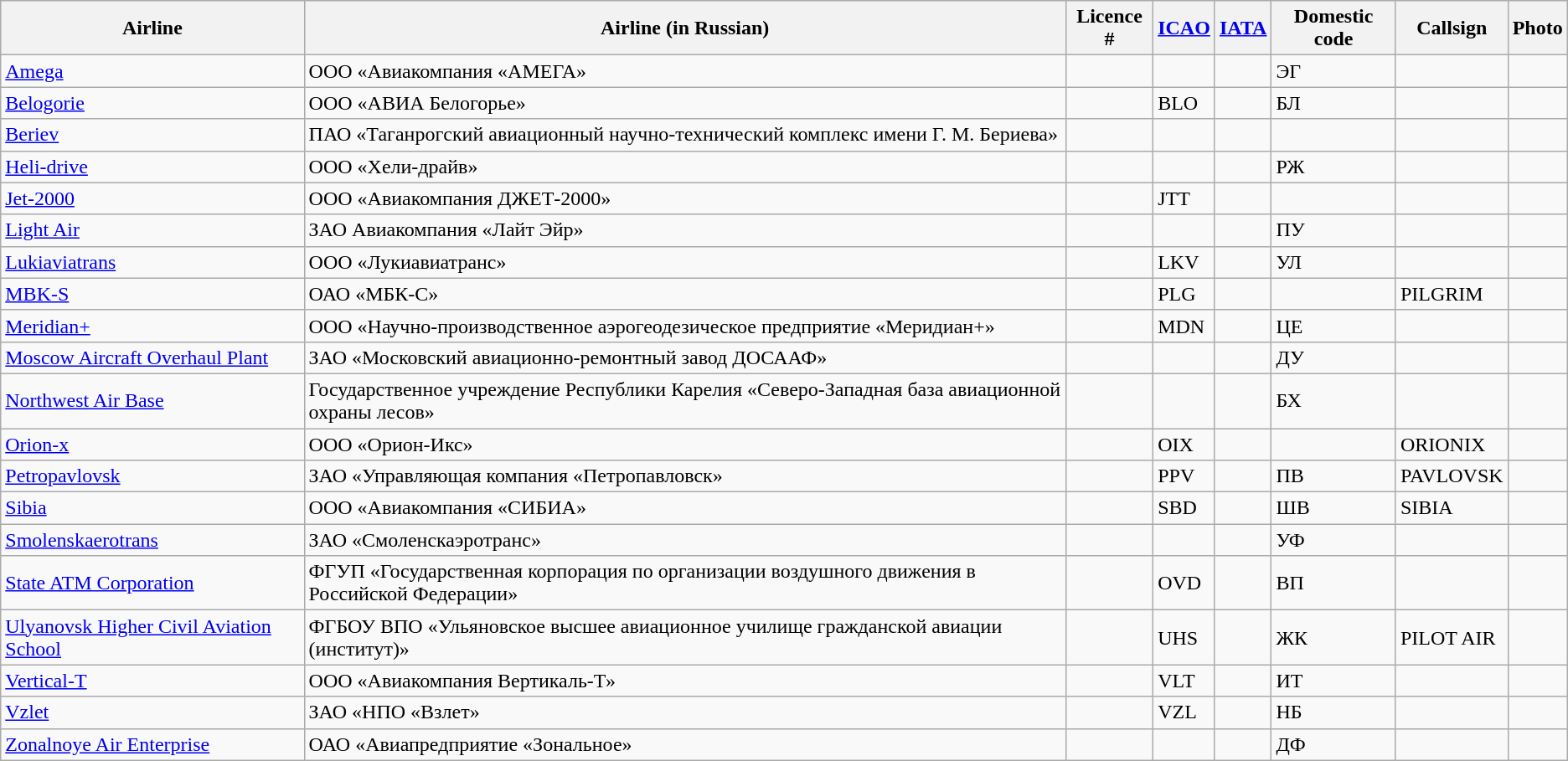<table class="wikitable sortable">
<tr valign="middle">
<th>Airline</th>
<th>Airline (in Russian)</th>
<th>Licence #</th>
<th><a href='#'>ICAO</a></th>
<th><a href='#'>IATA</a></th>
<th>Domestic code</th>
<th>Callsign</th>
<th>Photo</th>
</tr>
<tr>
<td><a href='#'>Amega</a></td>
<td>ООО «Авиакомпания «АМЕГА»</td>
<td></td>
<td></td>
<td></td>
<td>ЭГ</td>
<td></td>
<td></td>
</tr>
<tr>
<td><a href='#'>Belogorie</a></td>
<td>ООО «АВИА Белогорье»</td>
<td></td>
<td>BLO</td>
<td></td>
<td>БЛ</td>
<td></td>
<td></td>
</tr>
<tr>
<td><a href='#'>Beriev</a></td>
<td>ПАО «Таганрогский авиационный научно-технический комплекс имени Г. М. Бериева»</td>
<td></td>
<td></td>
<td></td>
<td></td>
<td></td>
<td></td>
</tr>
<tr>
<td><a href='#'>Heli-drive</a></td>
<td>ООО «Хели-драйв»</td>
<td></td>
<td></td>
<td></td>
<td>РЖ</td>
<td></td>
<td></td>
</tr>
<tr>
<td><a href='#'>Jet-2000</a></td>
<td>ООО «Авиакомпания ДЖЕТ-2000»</td>
<td></td>
<td>JTT</td>
<td></td>
<td></td>
<td></td>
<td></td>
</tr>
<tr>
<td><a href='#'>Light Air</a></td>
<td>ЗАО Авиакомпания «Лайт Эйр»</td>
<td></td>
<td></td>
<td></td>
<td>ПУ</td>
<td></td>
<td></td>
</tr>
<tr>
<td><a href='#'>Lukiaviatrans</a></td>
<td>ООО «Лукиавиатранс»</td>
<td></td>
<td>LKV</td>
<td></td>
<td>УЛ</td>
<td></td>
<td></td>
</tr>
<tr>
<td><a href='#'>MBK-S</a></td>
<td>ОАО «МБК-С»</td>
<td></td>
<td>PLG</td>
<td></td>
<td></td>
<td>PILGRIM</td>
<td></td>
</tr>
<tr>
<td><a href='#'>Meridian+</a></td>
<td>ООО «Научно-производственное аэрогеодезическое предприятие «Меридиан+»</td>
<td></td>
<td>MDN</td>
<td></td>
<td>ЦЕ</td>
<td></td>
<td></td>
</tr>
<tr>
<td><a href='#'>Moscow Aircraft Overhaul Plant</a></td>
<td>ЗАО «Московский авиационно-ремонтный завод ДОСААФ»</td>
<td></td>
<td></td>
<td></td>
<td>ДУ</td>
<td></td>
<td></td>
</tr>
<tr>
<td><a href='#'>Northwest Air Base</a></td>
<td>Государственное учреждение Республики Карелия «Северо-Западная база авиационной охраны лесов»</td>
<td></td>
<td></td>
<td></td>
<td>БХ</td>
<td></td>
<td></td>
</tr>
<tr>
<td><a href='#'>Orion-x</a></td>
<td>ООО «Орион-Икс»</td>
<td></td>
<td>OIX</td>
<td></td>
<td></td>
<td>ORIONIX</td>
<td></td>
</tr>
<tr>
<td><a href='#'>Petropavlovsk</a></td>
<td>ЗАО «Управляющая компания «Петропавловск»</td>
<td></td>
<td>PPV</td>
<td></td>
<td>ПВ</td>
<td>PAVLOVSK</td>
<td></td>
</tr>
<tr>
<td><a href='#'>Sibia</a></td>
<td>ООО «Авиакомпания «СИБИА»</td>
<td></td>
<td>SBD</td>
<td></td>
<td>ШВ</td>
<td>SIBIA</td>
<td></td>
</tr>
<tr>
<td><a href='#'>Smolenskaerotrans</a></td>
<td>ЗАО «Смоленскаэротранс»</td>
<td></td>
<td></td>
<td></td>
<td>УФ</td>
<td></td>
<td></td>
</tr>
<tr>
<td><a href='#'>State ATM Corporation</a></td>
<td>ФГУП «Государственная корпорация по организации воздушного движения в Российской Федерации»</td>
<td></td>
<td>OVD</td>
<td></td>
<td>ВП</td>
<td></td>
<td></td>
</tr>
<tr>
<td><a href='#'>Ulyanovsk Higher Civil Aviation School</a></td>
<td>ФГБОУ ВПО «Ульяновское высшее авиационное училище гражданской авиации (институт)»</td>
<td></td>
<td>UHS</td>
<td></td>
<td>ЖК</td>
<td>PILOT AIR</td>
<td></td>
</tr>
<tr>
<td><a href='#'>Vertical-T</a></td>
<td>ООО «Авиакомпания Вертикаль-Т»</td>
<td></td>
<td>VLT</td>
<td></td>
<td>ИТ</td>
<td></td>
<td></td>
</tr>
<tr>
<td><a href='#'>Vzlet</a></td>
<td>ЗАО «НПО «Взлет»</td>
<td></td>
<td>VZL</td>
<td></td>
<td>НБ</td>
<td></td>
<td></td>
</tr>
<tr>
<td><a href='#'>Zonalnoye Air Enterprise</a></td>
<td>ОАО «Авиапредприятие «Зональное»</td>
<td></td>
<td></td>
<td></td>
<td>ДФ</td>
<td></td>
<td></td>
</tr>
</table>
